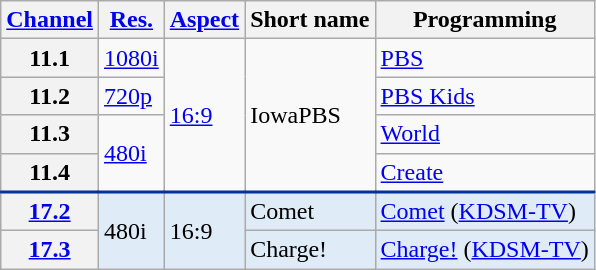<table class="wikitable">
<tr>
<th scope = "col"><a href='#'>Channel</a></th>
<th scope = "col"><a href='#'>Res.</a></th>
<th scope = "col"><a href='#'>Aspect</a></th>
<th scope = "col">Short name</th>
<th scope = "col">Programming</th>
</tr>
<tr>
<th scope = "row">11.1</th>
<td><a href='#'>1080i</a></td>
<td rowspan="4"><a href='#'>16:9</a></td>
<td rowspan="4">IowaPBS</td>
<td><a href='#'>PBS</a></td>
</tr>
<tr>
<th scope = "row">11.2</th>
<td><a href='#'>720p</a></td>
<td><a href='#'>PBS Kids</a></td>
</tr>
<tr>
<th scope = "row">11.3</th>
<td rowspan="2"><a href='#'>480i</a></td>
<td><a href='#'>World</a></td>
</tr>
<tr>
<th scope = "row">11.4</th>
<td><a href='#'>Create</a></td>
</tr>
<tr style="background-color:#DFEBF6; border-top: 2px solid #003399;">
<th scope = "row"><a href='#'>17.2</a></th>
<td rowspan=2>480i</td>
<td rowspan=2>16:9</td>
<td>Comet</td>
<td><a href='#'>Comet</a> (<a href='#'>KDSM-TV</a>)</td>
</tr>
<tr style="background-color:#DFEBF6;">
<th scope = "row"><a href='#'>17.3</a></th>
<td>Charge!</td>
<td><a href='#'>Charge!</a> (<a href='#'>KDSM-TV</a>)</td>
</tr>
</table>
